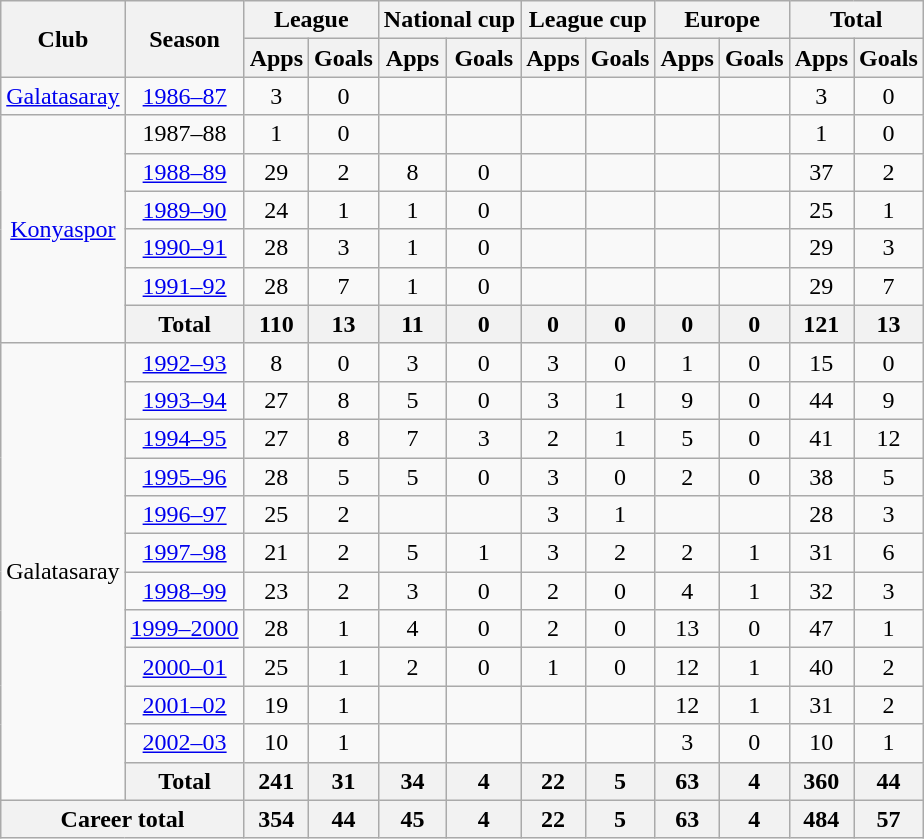<table class="wikitable" style="text-align:center">
<tr>
<th rowspan="2">Club</th>
<th rowspan="2">Season</th>
<th colspan="2">League</th>
<th colspan="2">National cup</th>
<th colspan="2">League cup</th>
<th colspan="2">Europe</th>
<th colspan="2">Total</th>
</tr>
<tr>
<th>Apps</th>
<th>Goals</th>
<th>Apps</th>
<th>Goals</th>
<th>Apps</th>
<th>Goals</th>
<th>Apps</th>
<th>Goals</th>
<th>Apps</th>
<th>Goals</th>
</tr>
<tr>
<td><a href='#'>Galatasaray</a></td>
<td><a href='#'>1986–87</a></td>
<td>3</td>
<td>0</td>
<td></td>
<td></td>
<td></td>
<td></td>
<td></td>
<td></td>
<td>3</td>
<td>0</td>
</tr>
<tr>
<td rowspan="6"><a href='#'>Konyaspor</a></td>
<td>1987–88</td>
<td>1</td>
<td>0</td>
<td></td>
<td></td>
<td></td>
<td></td>
<td></td>
<td></td>
<td>1</td>
<td>0</td>
</tr>
<tr>
<td><a href='#'>1988–89</a></td>
<td>29</td>
<td>2</td>
<td>8</td>
<td>0</td>
<td></td>
<td></td>
<td></td>
<td></td>
<td>37</td>
<td>2</td>
</tr>
<tr>
<td><a href='#'>1989–90</a></td>
<td>24</td>
<td>1</td>
<td>1</td>
<td>0</td>
<td></td>
<td></td>
<td></td>
<td></td>
<td>25</td>
<td>1</td>
</tr>
<tr>
<td><a href='#'>1990–91</a></td>
<td>28</td>
<td>3</td>
<td>1</td>
<td>0</td>
<td></td>
<td></td>
<td></td>
<td></td>
<td>29</td>
<td>3</td>
</tr>
<tr>
<td><a href='#'>1991–92</a></td>
<td>28</td>
<td>7</td>
<td>1</td>
<td>0</td>
<td></td>
<td></td>
<td></td>
<td></td>
<td>29</td>
<td>7</td>
</tr>
<tr>
<th>Total</th>
<th>110</th>
<th>13</th>
<th>11</th>
<th>0</th>
<th>0</th>
<th>0</th>
<th>0</th>
<th>0</th>
<th>121</th>
<th>13</th>
</tr>
<tr>
<td rowspan="12">Galatasaray</td>
<td><a href='#'>1992–93</a></td>
<td>8</td>
<td>0</td>
<td>3</td>
<td>0</td>
<td>3</td>
<td>0</td>
<td>1</td>
<td>0</td>
<td>15</td>
<td>0</td>
</tr>
<tr>
<td><a href='#'>1993–94</a></td>
<td>27</td>
<td>8</td>
<td>5</td>
<td>0</td>
<td>3</td>
<td>1</td>
<td>9</td>
<td>0</td>
<td>44</td>
<td>9</td>
</tr>
<tr>
<td><a href='#'>1994–95</a></td>
<td>27</td>
<td>8</td>
<td>7</td>
<td>3</td>
<td>2</td>
<td>1</td>
<td>5</td>
<td>0</td>
<td>41</td>
<td>12</td>
</tr>
<tr>
<td><a href='#'>1995–96</a></td>
<td>28</td>
<td>5</td>
<td>5</td>
<td>0</td>
<td>3</td>
<td>0</td>
<td>2</td>
<td>0</td>
<td>38</td>
<td>5</td>
</tr>
<tr>
<td><a href='#'>1996–97</a></td>
<td>25</td>
<td>2</td>
<td></td>
<td></td>
<td>3</td>
<td>1</td>
<td></td>
<td></td>
<td>28</td>
<td>3</td>
</tr>
<tr>
<td><a href='#'>1997–98</a></td>
<td>21</td>
<td>2</td>
<td>5</td>
<td>1</td>
<td>3</td>
<td>2</td>
<td>2</td>
<td>1</td>
<td>31</td>
<td>6</td>
</tr>
<tr>
<td><a href='#'>1998–99</a></td>
<td>23</td>
<td>2</td>
<td>3</td>
<td>0</td>
<td>2</td>
<td>0</td>
<td>4</td>
<td>1</td>
<td>32</td>
<td>3</td>
</tr>
<tr>
<td><a href='#'>1999–2000</a></td>
<td>28</td>
<td>1</td>
<td>4</td>
<td>0</td>
<td>2</td>
<td>0</td>
<td>13</td>
<td>0</td>
<td>47</td>
<td>1</td>
</tr>
<tr>
<td><a href='#'>2000–01</a></td>
<td>25</td>
<td>1</td>
<td>2</td>
<td>0</td>
<td>1</td>
<td>0</td>
<td>12</td>
<td>1</td>
<td>40</td>
<td>2</td>
</tr>
<tr>
<td><a href='#'>2001–02</a></td>
<td>19</td>
<td>1</td>
<td></td>
<td></td>
<td></td>
<td></td>
<td>12</td>
<td>1</td>
<td>31</td>
<td>2</td>
</tr>
<tr>
<td><a href='#'>2002–03</a></td>
<td>10</td>
<td>1</td>
<td></td>
<td></td>
<td></td>
<td></td>
<td>3</td>
<td>0</td>
<td>10</td>
<td>1</td>
</tr>
<tr>
<th>Total</th>
<th>241</th>
<th>31</th>
<th>34</th>
<th>4</th>
<th>22</th>
<th>5</th>
<th>63</th>
<th>4</th>
<th>360</th>
<th>44</th>
</tr>
<tr>
<th colspan="2">Career total</th>
<th>354</th>
<th>44</th>
<th>45</th>
<th>4</th>
<th>22</th>
<th>5</th>
<th>63</th>
<th>4</th>
<th>484</th>
<th>57</th>
</tr>
</table>
